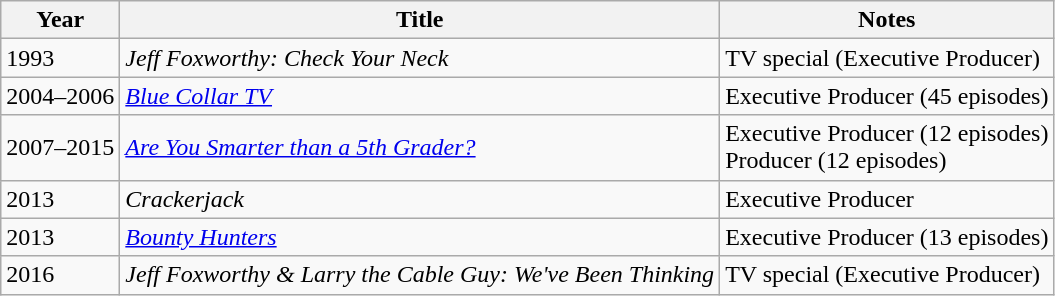<table class="wikitable">
<tr>
<th>Year</th>
<th>Title</th>
<th>Notes</th>
</tr>
<tr>
<td>1993</td>
<td><em>Jeff Foxworthy: Check Your Neck</em></td>
<td>TV special (Executive Producer)</td>
</tr>
<tr>
<td>2004–2006</td>
<td><em><a href='#'>Blue Collar TV</a></em></td>
<td>Executive Producer (45 episodes)</td>
</tr>
<tr>
<td>2007–2015</td>
<td><em><a href='#'>Are You Smarter than a 5th Grader?</a></em></td>
<td>Executive Producer (12 episodes)<br>Producer (12 episodes)</td>
</tr>
<tr>
<td>2013</td>
<td><em>Crackerjack</em></td>
<td>Executive Producer</td>
</tr>
<tr>
<td>2013</td>
<td><em><a href='#'>Bounty Hunters</a></em></td>
<td>Executive Producer (13 episodes)</td>
</tr>
<tr>
<td>2016</td>
<td><em>Jeff Foxworthy & Larry the Cable Guy: We've Been Thinking</em></td>
<td>TV special (Executive Producer)</td>
</tr>
</table>
